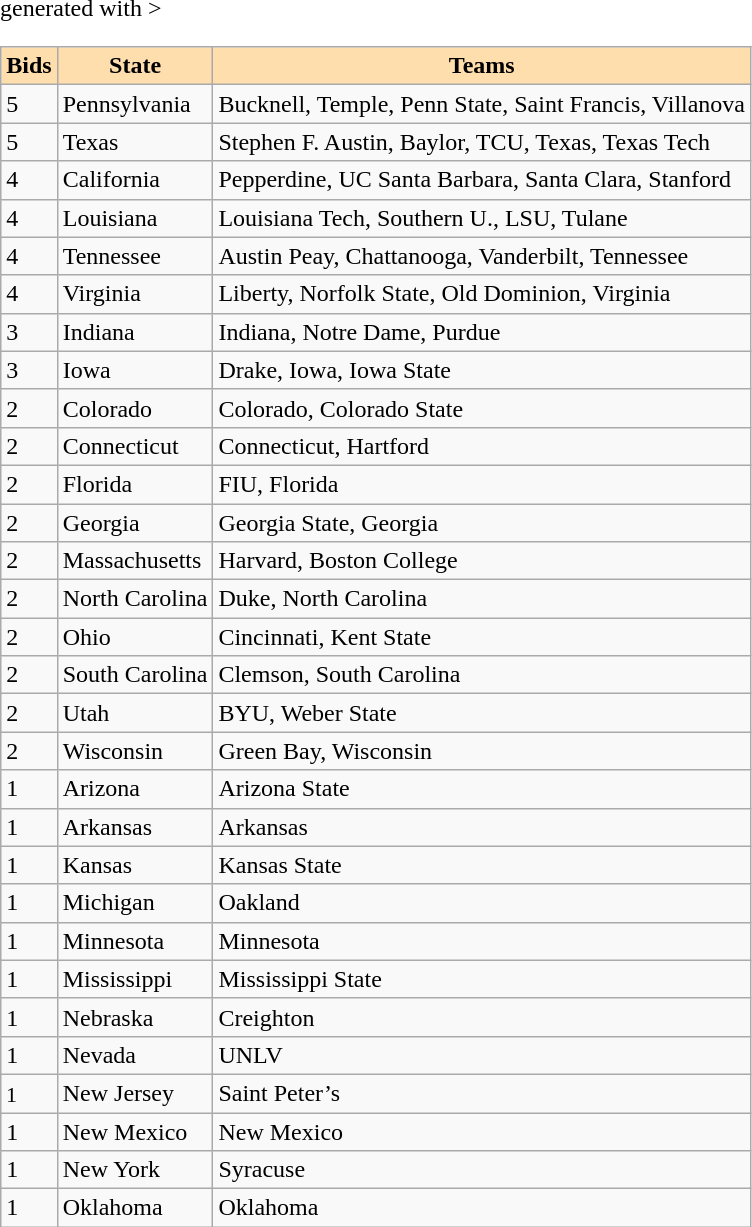<table class="wikitable sortable" <hiddentext>generated with   >
<tr>
<th style="background-color:#FFDEAD;">Bids</th>
<th style="background-color:#FFDEAD;">State</th>
<th style="background-color:#FFDEAD;">Teams</th>
</tr>
<tr valign="bottom">
<td height="14">5</td>
<td>Pennsylvania</td>
<td>Bucknell, Temple, Penn State, Saint Francis, Villanova</td>
</tr>
<tr valign="bottom">
<td height="14">5</td>
<td>Texas</td>
<td>Stephen F. Austin, Baylor, TCU, Texas, Texas Tech</td>
</tr>
<tr valign="bottom">
<td height="14">4</td>
<td>California</td>
<td>Pepperdine, UC Santa Barbara, Santa Clara, Stanford</td>
</tr>
<tr valign="bottom">
<td height="14">4</td>
<td>Louisiana</td>
<td>Louisiana Tech, Southern U., LSU, Tulane</td>
</tr>
<tr valign="bottom">
<td height="14">4</td>
<td>Tennessee</td>
<td>Austin Peay, Chattanooga, Vanderbilt, Tennessee</td>
</tr>
<tr valign="bottom">
<td height="14">4</td>
<td>Virginia</td>
<td>Liberty, Norfolk State, Old Dominion, Virginia</td>
</tr>
<tr valign="bottom">
<td height="14">3</td>
<td>Indiana</td>
<td>Indiana, Notre Dame, Purdue</td>
</tr>
<tr valign="bottom">
<td height="14">3</td>
<td>Iowa</td>
<td>Drake, Iowa, Iowa State</td>
</tr>
<tr valign="bottom">
<td height="14">2</td>
<td>Colorado</td>
<td>Colorado, Colorado State</td>
</tr>
<tr valign="bottom">
<td height="14">2</td>
<td>Connecticut</td>
<td>Connecticut, Hartford</td>
</tr>
<tr valign="bottom">
<td height="14">2</td>
<td>Florida</td>
<td>FIU, Florida</td>
</tr>
<tr valign="bottom">
<td height="14">2</td>
<td>Georgia</td>
<td>Georgia State, Georgia</td>
</tr>
<tr valign="bottom">
<td height="14">2</td>
<td>Massachusetts</td>
<td>Harvard, Boston College</td>
</tr>
<tr valign="bottom">
<td height="14">2</td>
<td>North Carolina</td>
<td>Duke, North Carolina</td>
</tr>
<tr valign="bottom">
<td height="14">2</td>
<td>Ohio</td>
<td>Cincinnati, Kent State</td>
</tr>
<tr valign="bottom">
<td height="14">2</td>
<td>South Carolina</td>
<td>Clemson, South Carolina</td>
</tr>
<tr valign="bottom">
<td height="14">2</td>
<td>Utah</td>
<td>BYU, Weber State</td>
</tr>
<tr valign="bottom">
<td height="14">2</td>
<td>Wisconsin</td>
<td>Green Bay, Wisconsin</td>
</tr>
<tr valign="bottom">
<td height="14">1</td>
<td>Arizona</td>
<td>Arizona State</td>
</tr>
<tr valign="bottom">
<td height="14">1</td>
<td>Arkansas</td>
<td>Arkansas</td>
</tr>
<tr valign="bottom">
<td height="14">1</td>
<td>Kansas</td>
<td>Kansas State</td>
</tr>
<tr valign="bottom">
<td height="14">1</td>
<td>Michigan</td>
<td>Oakland</td>
</tr>
<tr valign="bottom">
<td height="14">1</td>
<td>Minnesota</td>
<td>Minnesota</td>
</tr>
<tr valign="bottom">
<td height="14">1</td>
<td>Mississippi</td>
<td>Mississippi State</td>
</tr>
<tr valign="bottom">
<td height="14">1</td>
<td>Nebraska</td>
<td>Creighton</td>
</tr>
<tr valign="bottom">
<td height="14">1</td>
<td>Nevada</td>
<td>UNLV</td>
</tr>
<tr valign="bottom">
<td style="font-size:11pt"  height="14">1</td>
<td>New Jersey</td>
<td>Saint Peter’s</td>
</tr>
<tr valign="bottom">
<td height="14">1</td>
<td>New Mexico</td>
<td>New Mexico</td>
</tr>
<tr valign="bottom">
<td height="14">1</td>
<td>New York</td>
<td>Syracuse</td>
</tr>
<tr valign="bottom">
<td height="14">1</td>
<td>Oklahoma</td>
<td>Oklahoma</td>
</tr>
</table>
